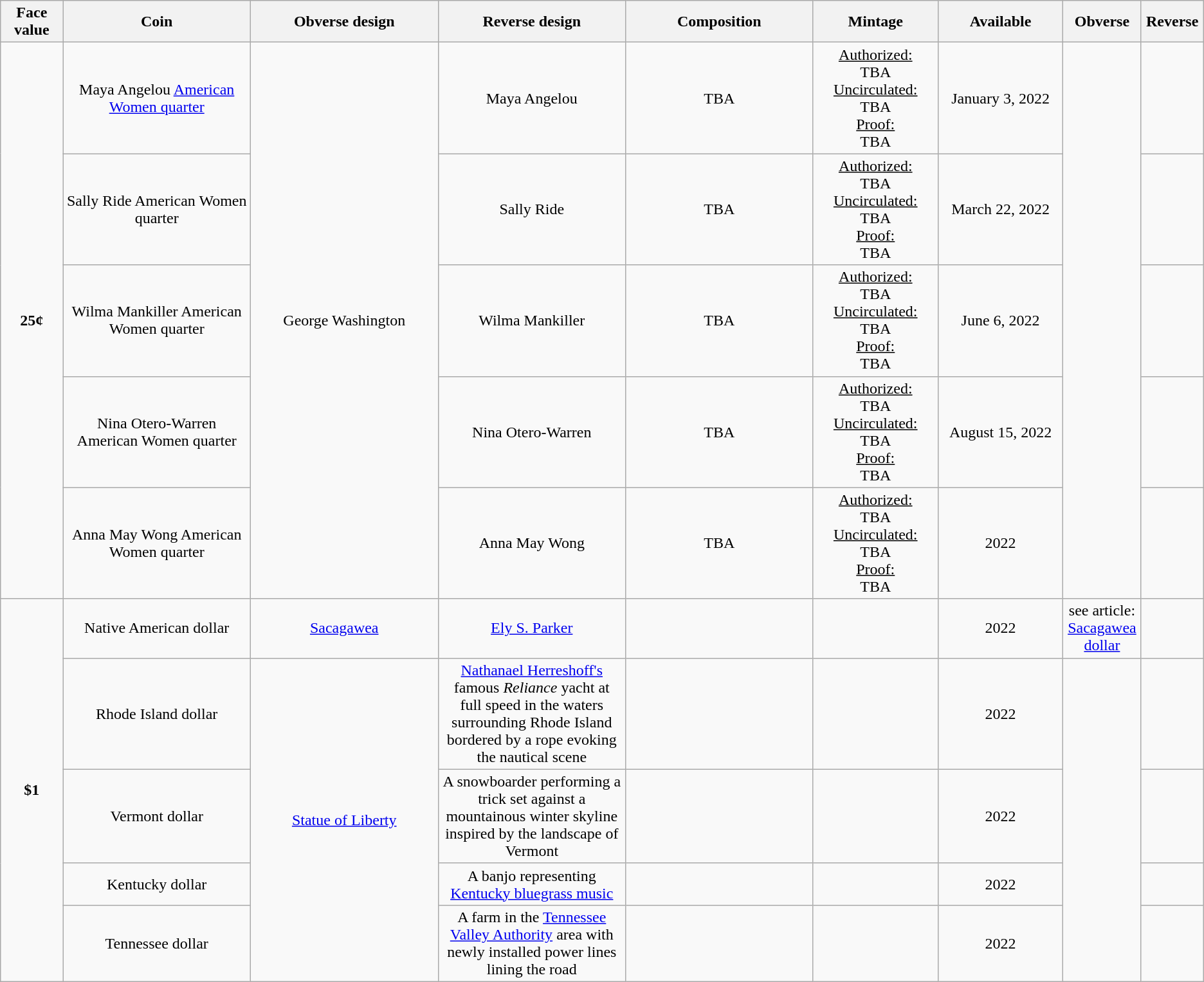<table class="wikitable">
<tr>
<th width="5%">Face value</th>
<th width="15%">Coin</th>
<th width="15%">Obverse design</th>
<th width="15%">Reverse design</th>
<th width="15%">Composition</th>
<th width="10%">Mintage</th>
<th width="10%">Available</th>
<th width="5%">Obverse</th>
<th width="5%">Reverse</th>
</tr>
<tr>
<td align="center" rowspan=5><strong>25¢</strong></td>
<td align="center">Maya Angelou <a href='#'>American Women quarter</a></td>
<td align="center" rowspan=5>George Washington</td>
<td align="center">Maya Angelou</td>
<td align="center">TBA</td>
<td align="center"><u>Authorized:</u><br>TBA<br><u>Uncirculated:</u><br>TBA<br><u>Proof:</u><br>TBA</td>
<td align="center">January 3, 2022</td>
<td rowspan=5></td>
<td></td>
</tr>
<tr>
<td align="center">Sally Ride American Women quarter</td>
<td align="center">Sally Ride</td>
<td align="center">TBA</td>
<td align="center"><u>Authorized:</u><br>TBA<br><u>Uncirculated:</u><br>TBA<br><u>Proof:</u><br>TBA</td>
<td align="center">March 22, 2022</td>
<td></td>
</tr>
<tr>
<td align="center">Wilma Mankiller American Women quarter</td>
<td align="center">Wilma Mankiller</td>
<td align="center">TBA</td>
<td align="center"><u>Authorized:</u><br>TBA<br><u>Uncirculated:</u><br>TBA<br><u>Proof:</u><br>TBA</td>
<td align="center">June 6, 2022</td>
<td></td>
</tr>
<tr>
<td align="center">Nina Otero-Warren American Women quarter</td>
<td align="center">Nina Otero-Warren</td>
<td align="center">TBA</td>
<td align="center"><u>Authorized:</u><br>TBA<br><u>Uncirculated:</u><br>TBA<br><u>Proof:</u><br>TBA</td>
<td align="center">August 15, 2022</td>
<td></td>
</tr>
<tr>
<td align="center">Anna May Wong American Women quarter</td>
<td align="center">Anna May Wong</td>
<td align="center">TBA</td>
<td align="center"><u>Authorized:</u><br>TBA<br><u>Uncirculated:</u><br>TBA<br><u>Proof:</u><br>TBA</td>
<td align="center">2022</td>
<td></td>
</tr>
<tr>
<td rowspan=5 align="center"><strong>$1</strong></td>
<td align="center">Native American dollar</td>
<td align="center"><a href='#'>Sacagawea</a></td>
<td align="center"><a href='#'>Ely S. Parker</a></td>
<td></td>
<td></td>
<td align="center">2022</td>
<td align="center">see article: <a href='#'>Sacagawea dollar</a></td>
<td align="center"></td>
</tr>
<tr>
<td align="center">Rhode Island dollar</td>
<td rowspan=4 align="center"><a href='#'>Statue of Liberty</a></td>
<td align="center"><a href='#'>Nathanael Herreshoff's</a> famous <em>Reliance</em> yacht at full speed in the waters surrounding Rhode Island bordered by a rope evoking the nautical scene</td>
<td></td>
<td></td>
<td align="center">2022</td>
<td rowspan=4 align="center"></td>
<td align="center"></td>
</tr>
<tr>
<td align="center">Vermont dollar</td>
<td align="center">A snowboarder performing a trick set against a mountainous winter skyline inspired by the landscape of Vermont</td>
<td></td>
<td></td>
<td align="center">2022</td>
<td align="center"></td>
</tr>
<tr>
<td align="center">Kentucky dollar</td>
<td align="center">A banjo representing <a href='#'>Kentucky bluegrass music</a></td>
<td align="center"></td>
<td align="center"></td>
<td align="center">2022</td>
<td></td>
</tr>
<tr>
<td align="center">Tennessee dollar</td>
<td align="center">A farm in the <a href='#'>Tennessee Valley Authority</a> area with newly installed power lines lining the road</td>
<td align="center"></td>
<td align="center"></td>
<td align="center">2022</td>
<td></td>
</tr>
</table>
